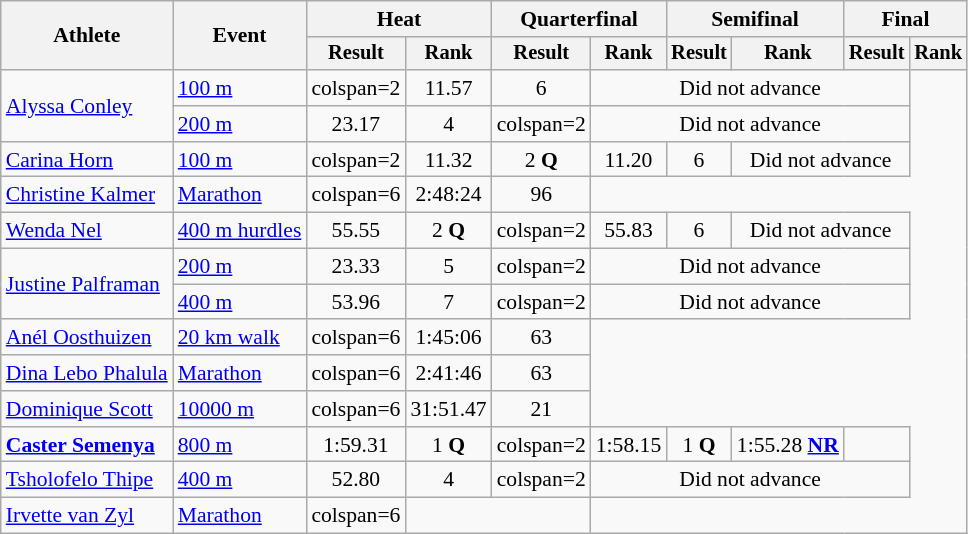<table class="wikitable" style="font-size:90%">
<tr>
<th rowspan="2">Athlete</th>
<th rowspan="2">Event</th>
<th colspan="2">Heat</th>
<th colspan="2">Quarterfinal</th>
<th colspan="2">Semifinal</th>
<th colspan="2">Final</th>
</tr>
<tr style="font-size:95%">
<th>Result</th>
<th>Rank</th>
<th>Result</th>
<th>Rank</th>
<th>Result</th>
<th>Rank</th>
<th>Result</th>
<th>Rank</th>
</tr>
<tr align=center>
<td style="text-align:left;" rowspan="2"><a href='#'>Alyssa Conley</a></td>
<td align=left><a href='#'>100 m</a></td>
<td>colspan=2 </td>
<td>11.57</td>
<td>6</td>
<td colspan=4>Did not advance</td>
</tr>
<tr align=center>
<td align=left><a href='#'>200 m</a></td>
<td>23.17</td>
<td>4</td>
<td>colspan=2 </td>
<td colspan=4>Did not advance</td>
</tr>
<tr align=center>
<td align=left><a href='#'>Carina Horn</a></td>
<td align=left><a href='#'>100 m</a></td>
<td>colspan=2 </td>
<td>11.32</td>
<td>2 <strong>Q</strong></td>
<td>11.20</td>
<td>6</td>
<td colspan=2>Did not advance</td>
</tr>
<tr align=center>
<td align=left><a href='#'>Christine Kalmer</a></td>
<td align=left><a href='#'>Marathon</a></td>
<td>colspan=6 </td>
<td>2:48:24</td>
<td>96</td>
</tr>
<tr align=center>
<td align=left><a href='#'>Wenda Nel</a></td>
<td align=left><a href='#'>400 m hurdles</a></td>
<td>55.55</td>
<td>2 <strong>Q</strong></td>
<td>colspan=2 </td>
<td>55.83</td>
<td>6</td>
<td colspan=2>Did not advance</td>
</tr>
<tr align=center>
<td style="text-align:left;" rowspan="2"><a href='#'>Justine Palframan</a></td>
<td align=left><a href='#'>200 m</a></td>
<td>23.33</td>
<td>5</td>
<td>colspan=2 </td>
<td colspan=4>Did not advance</td>
</tr>
<tr align=center>
<td align=left><a href='#'>400 m</a></td>
<td>53.96</td>
<td>7</td>
<td>colspan=2 </td>
<td colspan=4>Did not advance</td>
</tr>
<tr align=center>
<td align=left><a href='#'>Anél Oosthuizen</a></td>
<td align=left><a href='#'>20 km walk</a></td>
<td>colspan=6 </td>
<td>1:45:06</td>
<td>63</td>
</tr>
<tr align=center>
<td align=left><a href='#'>Dina Lebo Phalula</a></td>
<td align=left><a href='#'>Marathon</a></td>
<td>colspan=6 </td>
<td>2:41:46</td>
<td>63</td>
</tr>
<tr align=center>
<td align=left><a href='#'>Dominique Scott</a></td>
<td align=left><a href='#'>10000 m</a></td>
<td>colspan=6 </td>
<td>31:51.47</td>
<td>21</td>
</tr>
<tr align=center>
<td align=left><strong><a href='#'>Caster Semenya</a></strong></td>
<td align=left><a href='#'>800 m</a></td>
<td>1:59.31</td>
<td>1 <strong>Q</strong></td>
<td>colspan=2 </td>
<td>1:58.15</td>
<td>1 <strong>Q</strong></td>
<td>1:55.28 <strong><a href='#'>NR</a></strong></td>
<td></td>
</tr>
<tr align=center>
<td align=left><a href='#'>Tsholofelo Thipe</a></td>
<td align=left><a href='#'>400 m</a></td>
<td>52.80</td>
<td>4</td>
<td>colspan=2 </td>
<td colspan=4>Did not advance</td>
</tr>
<tr align=center>
<td align=left><a href='#'>Irvette van Zyl</a></td>
<td align=left><a href='#'>Marathon</a></td>
<td>colspan=6 </td>
<td colspan=2></td>
</tr>
</table>
